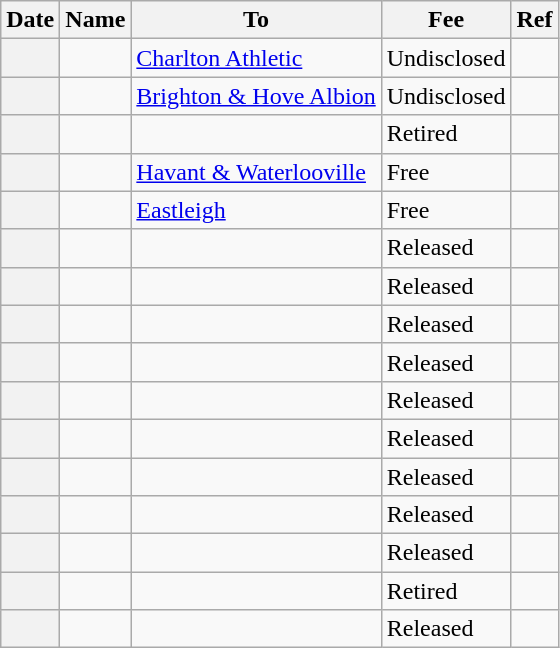<table class="wikitable plainrowheaders">
<tr>
<th scope=col>Date</th>
<th scope=col>Name</th>
<th scope=col>To</th>
<th scope=col>Fee</th>
<th scope=col class=unsortable>Ref</th>
</tr>
<tr>
<th scope=row></th>
<td></td>
<td><a href='#'>Charlton Athletic</a></td>
<td>Undisclosed</td>
<td></td>
</tr>
<tr>
<th scope=row></th>
<td></td>
<td><a href='#'>Brighton & Hove Albion</a></td>
<td>Undisclosed</td>
<td></td>
</tr>
<tr>
<th scope=row></th>
<td></td>
<td></td>
<td>Retired</td>
<td></td>
</tr>
<tr>
<th scope=row></th>
<td></td>
<td><a href='#'>Havant & Waterlooville</a></td>
<td>Free</td>
<td></td>
</tr>
<tr>
<th scope=row></th>
<td></td>
<td><a href='#'>Eastleigh</a></td>
<td>Free</td>
<td></td>
</tr>
<tr>
<th scope=row></th>
<td></td>
<td></td>
<td>Released</td>
<td style="text-align:center;"></td>
</tr>
<tr>
<th scope=row></th>
<td></td>
<td></td>
<td>Released</td>
<td></td>
</tr>
<tr>
<th scope=row></th>
<td></td>
<td></td>
<td>Released</td>
<td></td>
</tr>
<tr>
<th scope=row></th>
<td></td>
<td></td>
<td>Released</td>
<td></td>
</tr>
<tr>
<th scope=row></th>
<td></td>
<td></td>
<td>Released</td>
<td></td>
</tr>
<tr>
<th scope=row></th>
<td></td>
<td></td>
<td>Released</td>
<td></td>
</tr>
<tr>
<th scope=row></th>
<td></td>
<td></td>
<td>Released</td>
<td></td>
</tr>
<tr>
<th scope=row></th>
<td></td>
<td></td>
<td>Released</td>
<td></td>
</tr>
<tr>
<th scope=row></th>
<td></td>
<td></td>
<td>Released</td>
<td></td>
</tr>
<tr>
<th scope=row></th>
<td></td>
<td></td>
<td>Retired</td>
<td></td>
</tr>
<tr>
<th scope=row></th>
<td></td>
<td></td>
<td>Released</td>
<td></td>
</tr>
</table>
